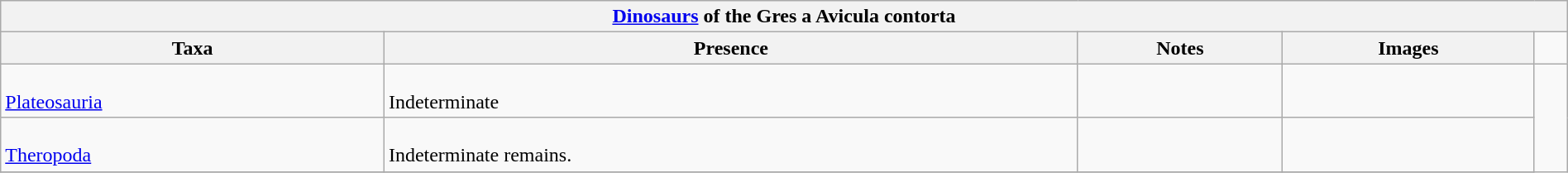<table class="wikitable" align="center" width="100%">
<tr>
<th colspan="5" align="center"><strong><a href='#'>Dinosaurs</a> of the Gres a Avicula contorta</strong></th>
</tr>
<tr>
<th>Taxa</th>
<th>Presence</th>
<th>Notes</th>
<th>Images</th>
</tr>
<tr>
<td><br><a href='#'>Plateosauria</a></td>
<td><br>Indeterminate</td>
<td></td>
<td></td>
<td rowspan="99"></td>
</tr>
<tr>
<td><br><a href='#'>Theropoda</a></td>
<td><br>Indeterminate remains.</td>
<td></td>
<td></td>
</tr>
<tr>
</tr>
</table>
